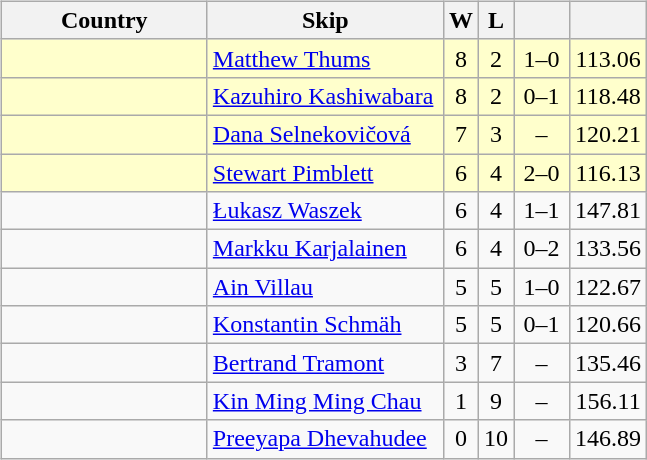<table>
<tr>
<td valign=top width=11%><br><table class="wikitable" style="text-align: center;">
<tr>
<th width=130>Country</th>
<th width=150>Skip</th>
<th width=15>W</th>
<th width=15>L</th>
<th width=30></th>
<th width=15></th>
</tr>
<tr bgcolor=#ffffcc>
<td style="text-align:left;"></td>
<td style="text-align:left;"><a href='#'>Matthew Thums</a></td>
<td>8</td>
<td>2</td>
<td>1–0</td>
<td>113.06</td>
</tr>
<tr bgcolor=#ffffcc>
<td style="text-align:left;"></td>
<td style="text-align:left;"><a href='#'>Kazuhiro Kashiwabara</a></td>
<td>8</td>
<td>2</td>
<td>0–1</td>
<td>118.48</td>
</tr>
<tr bgcolor=#ffffcc>
<td style="text-align:left;"></td>
<td style="text-align:left;"><a href='#'>Dana Selnekovičová</a></td>
<td>7</td>
<td>3</td>
<td>–</td>
<td>120.21</td>
</tr>
<tr bgcolor=#ffffcc>
<td style="text-align:left;"></td>
<td style="text-align:left;"><a href='#'>Stewart Pimblett</a></td>
<td>6</td>
<td>4</td>
<td>2–0</td>
<td>116.13</td>
</tr>
<tr>
<td style="text-align:left;"></td>
<td style="text-align:left;"><a href='#'>Łukasz Waszek</a></td>
<td>6</td>
<td>4</td>
<td>1–1</td>
<td>147.81</td>
</tr>
<tr>
<td style="text-align:left;"></td>
<td style="text-align:left;"><a href='#'>Markku Karjalainen</a></td>
<td>6</td>
<td>4</td>
<td>0–2</td>
<td>133.56</td>
</tr>
<tr>
<td style="text-align:left;"></td>
<td style="text-align:left;"><a href='#'>Ain Villau</a></td>
<td>5</td>
<td>5</td>
<td>1–0</td>
<td>122.67</td>
</tr>
<tr>
<td style="text-align:left;"></td>
<td style="text-align:left;"><a href='#'>Konstantin Schmäh</a></td>
<td>5</td>
<td>5</td>
<td>0–1</td>
<td>120.66</td>
</tr>
<tr>
<td style="text-align:left;"></td>
<td style="text-align:left;"><a href='#'>Bertrand Tramont</a></td>
<td>3</td>
<td>7</td>
<td>–</td>
<td>135.46</td>
</tr>
<tr>
<td style="text-align:left;"></td>
<td style="text-align:left;"><a href='#'>Kin Ming Ming Chau</a></td>
<td>1</td>
<td>9</td>
<td>–</td>
<td>156.11</td>
</tr>
<tr>
<td style="text-align:left;"></td>
<td style="text-align:left;"><a href='#'>Preeyapa Dhevahudee</a></td>
<td>0</td>
<td>10</td>
<td>–</td>
<td>146.89</td>
</tr>
</table>
</td>
</tr>
</table>
